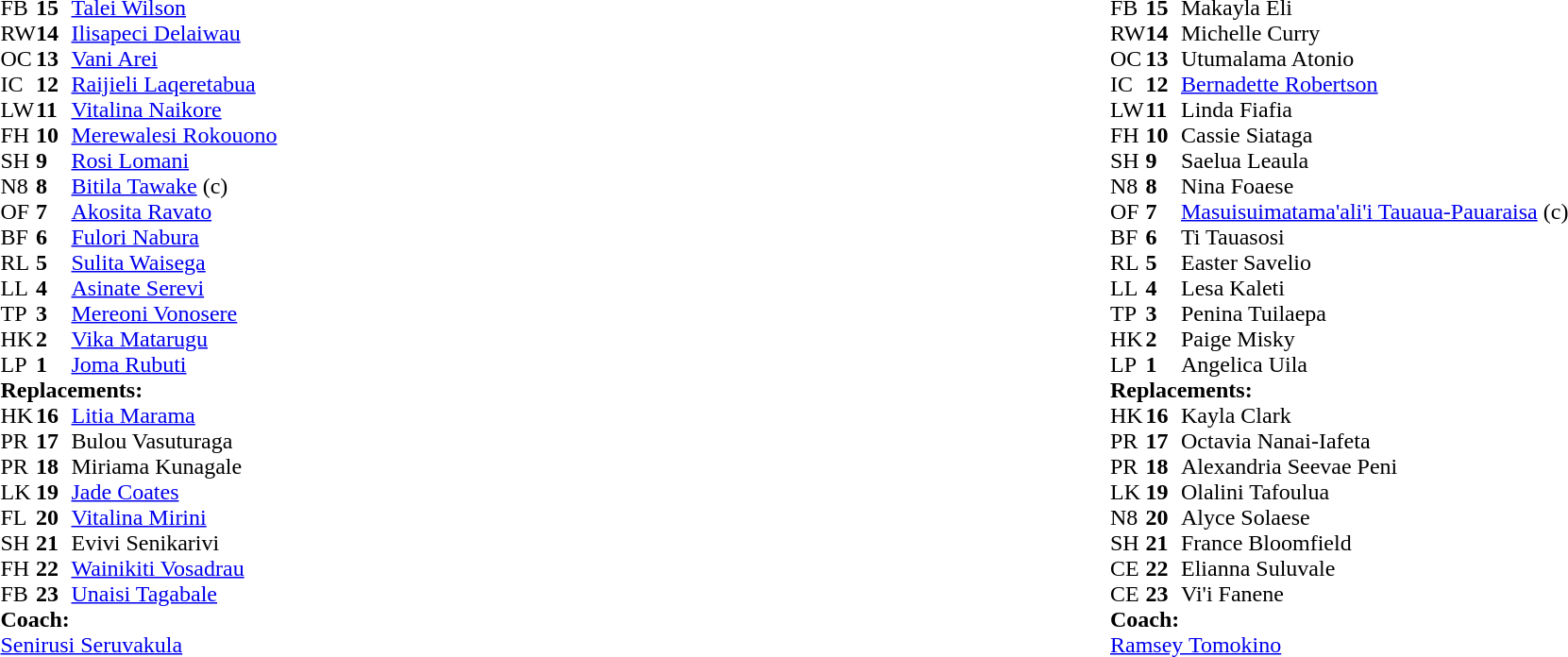<table style="width:100%">
<tr>
<td style="vertical-align:top;width:50%"><br><table cellpadding="0" cellspacing="0">
<tr>
<th width="25"></th>
<th width="25"></th>
</tr>
<tr>
<td>FB</td>
<td><strong>15</strong></td>
<td><a href='#'>Talei Wilson</a></td>
</tr>
<tr>
<td>RW</td>
<td><strong>14</strong></td>
<td><a href='#'>Ilisapeci Delaiwau</a></td>
</tr>
<tr>
<td>OC</td>
<td><strong>13</strong></td>
<td><a href='#'>Vani Arei</a></td>
</tr>
<tr>
<td>IC</td>
<td><strong>12</strong></td>
<td><a href='#'>Raijieli Laqeretabua</a></td>
</tr>
<tr>
<td>LW</td>
<td><strong>11</strong></td>
<td><a href='#'>Vitalina Naikore</a></td>
</tr>
<tr>
<td>FH</td>
<td><strong>10</strong></td>
<td><a href='#'>Merewalesi Rokouono</a></td>
</tr>
<tr>
<td>SH</td>
<td><strong>9</strong></td>
<td><a href='#'>Rosi Lomani</a></td>
</tr>
<tr>
<td>N8</td>
<td><strong>8</strong></td>
<td><a href='#'>Bitila Tawake</a> (c)</td>
</tr>
<tr>
<td>OF</td>
<td><strong>7</strong></td>
<td><a href='#'>Akosita Ravato</a></td>
</tr>
<tr>
<td>BF</td>
<td><strong>6</strong></td>
<td><a href='#'>Fulori Nabura</a></td>
</tr>
<tr>
<td>RL</td>
<td><strong>5</strong></td>
<td><a href='#'>Sulita Waisega</a></td>
</tr>
<tr>
<td>LL</td>
<td><strong>4</strong></td>
<td><a href='#'>Asinate Serevi</a></td>
</tr>
<tr>
<td>TP</td>
<td><strong>3</strong></td>
<td><a href='#'>Mereoni Vonosere</a></td>
</tr>
<tr>
<td>HK</td>
<td><strong>2</strong></td>
<td><a href='#'>Vika Matarugu</a></td>
</tr>
<tr>
<td>LP</td>
<td><strong>1</strong></td>
<td><a href='#'>Joma Rubuti</a></td>
</tr>
<tr>
<td colspan="3"><strong>Replacements:</strong></td>
</tr>
<tr>
<td>HK</td>
<td><strong>16</strong></td>
<td><a href='#'>Litia Marama</a></td>
</tr>
<tr>
<td>PR</td>
<td><strong>17</strong></td>
<td>Bulou Vasuturaga</td>
</tr>
<tr>
<td>PR</td>
<td><strong>18</strong></td>
<td>Miriama Kunagale</td>
</tr>
<tr>
<td>LK</td>
<td><strong>19</strong></td>
<td><a href='#'>Jade Coates</a></td>
</tr>
<tr>
<td>FL</td>
<td><strong>20</strong></td>
<td><a href='#'>Vitalina Mirini</a></td>
</tr>
<tr>
<td>SH</td>
<td><strong>21</strong></td>
<td>Evivi Senikarivi</td>
</tr>
<tr>
<td>FH</td>
<td><strong>22</strong></td>
<td><a href='#'>Wainikiti Vosadrau</a></td>
</tr>
<tr>
<td>FB</td>
<td><strong>23</strong></td>
<td><a href='#'>Unaisi Tagabale</a></td>
</tr>
<tr>
<td colspan="3"><strong>Coach:</strong></td>
</tr>
<tr>
<td colspan="3"> <a href='#'>Senirusi Seruvakula</a></td>
</tr>
</table>
</td>
<td valign="top"></td>
<td style="vertical-align:top;width:50%"><br><table cellpadding="0" cellspacing="0" style="margin:auto">
<tr>
<th width="25"></th>
<th width="25"></th>
</tr>
<tr>
<td>FB</td>
<td><strong>15</strong></td>
<td>Makayla Eli</td>
</tr>
<tr>
<td>RW</td>
<td><strong>14</strong></td>
<td>Michelle Curry</td>
</tr>
<tr>
<td>OC</td>
<td><strong>13</strong></td>
<td>Utumalama Atonio</td>
</tr>
<tr>
<td>IC</td>
<td><strong>12</strong></td>
<td><a href='#'>Bernadette Robertson</a></td>
</tr>
<tr>
<td>LW</td>
<td><strong>11</strong></td>
<td>Linda Fiafia</td>
</tr>
<tr>
<td>FH</td>
<td><strong>10</strong></td>
<td>Cassie Siataga</td>
</tr>
<tr>
<td>SH</td>
<td><strong>9</strong></td>
<td>Saelua Leaula</td>
</tr>
<tr>
<td>N8</td>
<td><strong>8</strong></td>
<td>Nina Foaese</td>
</tr>
<tr>
<td>OF</td>
<td><strong>7</strong></td>
<td><a href='#'>Masuisuimatama'ali'i Tauaua-Pauaraisa</a> (c)</td>
</tr>
<tr>
<td>BF</td>
<td><strong>6</strong></td>
<td>Ti Tauasosi</td>
</tr>
<tr>
<td>RL</td>
<td><strong>5</strong></td>
<td>Easter Savelio</td>
</tr>
<tr>
<td>LL</td>
<td><strong>4</strong></td>
<td>Lesa Kaleti</td>
</tr>
<tr>
<td>TP</td>
<td><strong>3</strong></td>
<td>Penina Tuilaepa</td>
</tr>
<tr>
<td>HK</td>
<td><strong>2</strong></td>
<td>Paige Misky</td>
</tr>
<tr>
<td>LP</td>
<td><strong>1</strong></td>
<td>Angelica Uila</td>
</tr>
<tr>
<td colspan="3"><strong>Replacements:</strong></td>
</tr>
<tr>
<td>HK</td>
<td><strong>16</strong></td>
<td>Kayla Clark</td>
</tr>
<tr>
<td>PR</td>
<td><strong>17</strong></td>
<td>Octavia Nanai-Iafeta</td>
</tr>
<tr>
<td>PR</td>
<td><strong>18</strong></td>
<td>Alexandria Seevae Peni</td>
</tr>
<tr>
<td>LK</td>
<td><strong>19</strong></td>
<td>Olalini Tafoulua</td>
</tr>
<tr>
<td>N8</td>
<td><strong>20</strong></td>
<td>Alyce Solaese</td>
</tr>
<tr>
<td>SH</td>
<td><strong>21</strong></td>
<td>France Bloomfield</td>
</tr>
<tr>
<td>CE</td>
<td><strong>22</strong></td>
<td>Elianna Suluvale</td>
</tr>
<tr>
<td>CE</td>
<td><strong>23</strong></td>
<td>Vi'i Fanene</td>
</tr>
<tr>
<td colspan="3"><strong>Coach:</strong></td>
</tr>
<tr>
<td colspan="3"> <a href='#'>Ramsey Tomokino</a></td>
</tr>
</table>
</td>
</tr>
</table>
